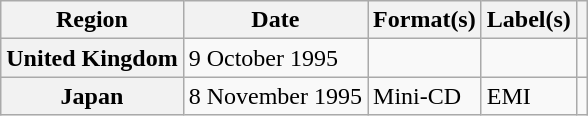<table class="wikitable plainrowheaders">
<tr>
<th scope="col">Region</th>
<th scope="col">Date</th>
<th scope="col">Format(s)</th>
<th scope="col">Label(s)</th>
<th scope="col"></th>
</tr>
<tr>
<th scope="row">United Kingdom</th>
<td>9 October 1995</td>
<td></td>
<td></td>
<td></td>
</tr>
<tr>
<th scope="row">Japan</th>
<td>8 November 1995</td>
<td>Mini-CD</td>
<td>EMI</td>
<td></td>
</tr>
</table>
